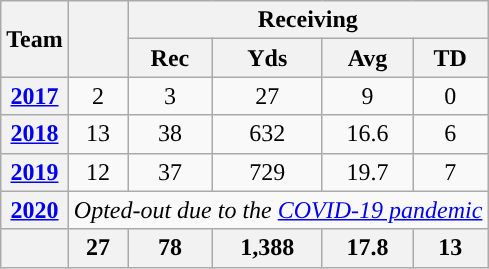<table class="wikitable" style="text-align:center;">
<tr>
<th rowspan="2">Team</th>
<th rowspan="2"></th>
<th colspan="4">Receiving</th>
</tr>
<tr>
<th>Rec</th>
<th>Yds</th>
<th>Avg</th>
<th>TD</th>
</tr>
<tr>
<th><a href='#'>2017</a></th>
<td>2</td>
<td>3</td>
<td>27</td>
<td>9</td>
<td>0</td>
</tr>
<tr>
<th><a href='#'>2018</a></th>
<td>13</td>
<td>38</td>
<td>632</td>
<td>16.6</td>
<td>6</td>
</tr>
<tr>
<th><a href='#'>2019</a></th>
<td>12</td>
<td>37</td>
<td>729</td>
<td>19.7</td>
<td>7</td>
</tr>
<tr>
<th><a href='#'>2020</a></th>
<td colspan="5"><em>Opted-out due to the <a href='#'>COVID-19 pandemic</a></em></td>
</tr>
<tr>
<th></th>
<th>27</th>
<th>78</th>
<th>1,388</th>
<th>17.8</th>
<th>13</th>
</tr>
</table>
